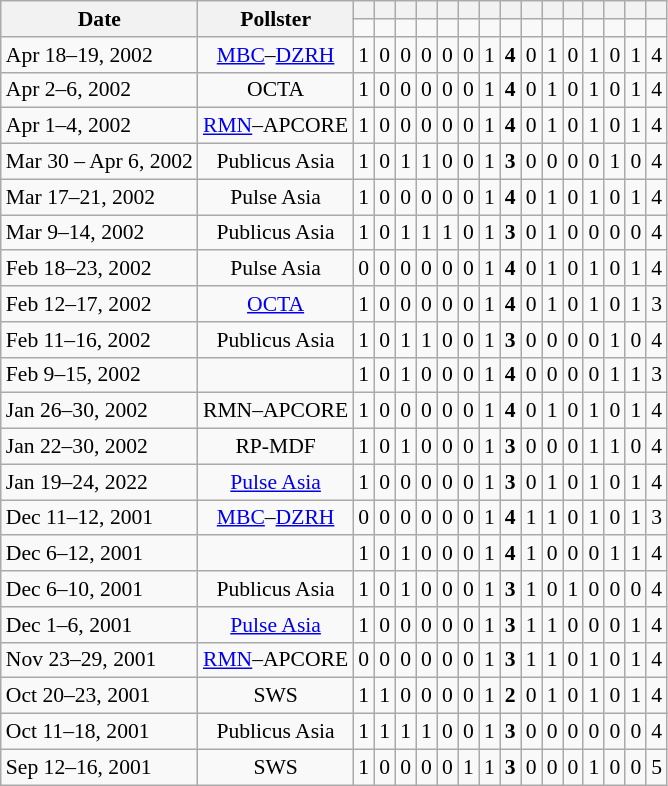<table class="wikitable" style="font-size:90%; text-align:center;">
<tr>
<th rowspan="2">Date</th>
<th rowspan="2">Pollster</th>
<th></th>
<th></th>
<th></th>
<th></th>
<th></th>
<th></th>
<th></th>
<th></th>
<th></th>
<th></th>
<th></th>
<th></th>
<th></th>
<th></th>
<th></th>
</tr>
<tr>
<td></td>
<td></td>
<td></td>
<td></td>
<td></td>
<td></td>
<td></td>
<td></td>
<td></td>
<td></td>
<td></td>
<td></td>
<td></td>
<td></td>
<td></td>
</tr>
<tr>
<td align="left">Apr 18–19, 2002</td>
<td><a href='#'>MBC</a>–<a href='#'>DZRH</a></td>
<td>1</td>
<td>0</td>
<td>0</td>
<td>0</td>
<td>0</td>
<td>0</td>
<td>1</td>
<td><strong>4</strong></td>
<td>0</td>
<td>1</td>
<td>0</td>
<td>1</td>
<td>0</td>
<td>1</td>
<td>4</td>
</tr>
<tr>
<td align="left">Apr 2–6, 2002</td>
<td>OCTA</td>
<td>1</td>
<td>0</td>
<td>0</td>
<td>0</td>
<td>0</td>
<td>0</td>
<td>1</td>
<td><strong>4</strong></td>
<td>0</td>
<td>1</td>
<td>0</td>
<td>1</td>
<td>0</td>
<td>1</td>
<td>4</td>
</tr>
<tr>
<td align="left">Apr 1–4, 2002</td>
<td><a href='#'>RMN</a>–APCORE</td>
<td>1</td>
<td>0</td>
<td>0</td>
<td>0</td>
<td>0</td>
<td>0</td>
<td>1</td>
<td><strong>4</strong></td>
<td>0</td>
<td>1</td>
<td>0</td>
<td>1</td>
<td>0</td>
<td>1</td>
<td>4</td>
</tr>
<tr>
<td align="left">Mar 30 – Apr 6, 2002</td>
<td>Publicus Asia</td>
<td>1</td>
<td>0</td>
<td>1</td>
<td>1</td>
<td>0</td>
<td>0</td>
<td>1</td>
<td><strong>3</strong></td>
<td>0</td>
<td>0</td>
<td>0</td>
<td>0</td>
<td>1</td>
<td>0</td>
<td>4</td>
</tr>
<tr>
<td align="left">Mar 17–21, 2002</td>
<td>Pulse Asia</td>
<td>1</td>
<td>0</td>
<td>0</td>
<td>0</td>
<td>0</td>
<td>0</td>
<td>1</td>
<td><strong>4</strong></td>
<td>0</td>
<td>1</td>
<td>0</td>
<td>1</td>
<td>0</td>
<td>1</td>
<td>4</td>
</tr>
<tr>
<td align="left">Mar 9–14, 2002</td>
<td>Publicus Asia</td>
<td>1</td>
<td>0</td>
<td>1</td>
<td>1</td>
<td>1</td>
<td>0</td>
<td>1</td>
<td><strong>3</strong></td>
<td>0</td>
<td>1</td>
<td>0</td>
<td>0</td>
<td>0</td>
<td>0</td>
<td>4</td>
</tr>
<tr>
<td align="left">Feb 18–23, 2002</td>
<td>Pulse Asia</td>
<td>0</td>
<td>0</td>
<td>0</td>
<td>0</td>
<td>0</td>
<td>0</td>
<td>1</td>
<td><strong>4</strong></td>
<td>0</td>
<td>1</td>
<td>0</td>
<td>1</td>
<td>0</td>
<td>1</td>
<td>4</td>
</tr>
<tr>
<td align="left">Feb 12–17, 2002</td>
<td><a href='#'>OCTA</a></td>
<td>1</td>
<td>0</td>
<td>0</td>
<td>0</td>
<td>0</td>
<td>0</td>
<td>1</td>
<td><strong>4</strong></td>
<td>0</td>
<td>1</td>
<td>0</td>
<td>1</td>
<td>0</td>
<td>1</td>
<td>3</td>
</tr>
<tr>
<td align="left">Feb 11–16, 2002</td>
<td>Publicus Asia</td>
<td>1</td>
<td>0</td>
<td>1</td>
<td>1</td>
<td>0</td>
<td>0</td>
<td>1</td>
<td><strong>3</strong></td>
<td>0</td>
<td>0</td>
<td>0</td>
<td>0</td>
<td>1</td>
<td>0</td>
<td>4</td>
</tr>
<tr>
<td align="left">Feb 9–15, 2002</td>
<td></td>
<td>1</td>
<td>0</td>
<td>1</td>
<td>0</td>
<td>0</td>
<td>0</td>
<td>1</td>
<td><strong>4</strong></td>
<td>0</td>
<td>0</td>
<td>0</td>
<td>0</td>
<td>1</td>
<td>1</td>
<td>3</td>
</tr>
<tr>
<td align="left">Jan 26–30, 2002</td>
<td>RMN–APCORE</td>
<td>1</td>
<td>0</td>
<td>0</td>
<td>0</td>
<td>0</td>
<td>0</td>
<td>1</td>
<td><strong>4</strong></td>
<td>0</td>
<td>1</td>
<td>0</td>
<td>1</td>
<td>0</td>
<td>1</td>
<td>4</td>
</tr>
<tr>
<td align="left">Jan 22–30, 2002</td>
<td>RP-MDF</td>
<td>1</td>
<td>0</td>
<td>1</td>
<td>0</td>
<td>0</td>
<td>0</td>
<td>1</td>
<td><strong>3</strong></td>
<td>0</td>
<td>0</td>
<td>0</td>
<td>1</td>
<td>1</td>
<td>0</td>
<td>4</td>
</tr>
<tr>
<td align=left>Jan 19–24, 2022</td>
<td><a href='#'>Pulse Asia</a></td>
<td>1</td>
<td>0</td>
<td>0</td>
<td>0</td>
<td>0</td>
<td>0</td>
<td>1</td>
<td><strong>3</strong></td>
<td>0</td>
<td>1</td>
<td>0</td>
<td>1</td>
<td>0</td>
<td>1</td>
<td>4</td>
</tr>
<tr>
<td align="left">Dec 11–12, 2001</td>
<td><a href='#'>MBC</a>–<a href='#'>DZRH</a></td>
<td>0</td>
<td>0</td>
<td>0</td>
<td>0</td>
<td>0</td>
<td>0</td>
<td>1</td>
<td><strong>4</strong></td>
<td>1</td>
<td>1</td>
<td>0</td>
<td>1</td>
<td>0</td>
<td>1</td>
<td>3</td>
</tr>
<tr>
<td align="left">Dec 6–12, 2001</td>
<td></td>
<td>1</td>
<td>0</td>
<td>1</td>
<td>0</td>
<td>0</td>
<td>0</td>
<td>1</td>
<td><strong>4</strong></td>
<td>1</td>
<td>0</td>
<td>0</td>
<td>0</td>
<td>1</td>
<td>1</td>
<td>4</td>
</tr>
<tr>
<td align="left">Dec 6–10, 2001</td>
<td>Publicus Asia</td>
<td>1</td>
<td>0</td>
<td>1</td>
<td>0</td>
<td>0</td>
<td>0</td>
<td>1</td>
<td><strong>3</strong></td>
<td>1</td>
<td>0</td>
<td>1</td>
<td>0</td>
<td>0</td>
<td>0</td>
<td>4</td>
</tr>
<tr>
<td align="left">Dec 1–6, 2001</td>
<td><a href='#'>Pulse Asia</a></td>
<td>1</td>
<td>0</td>
<td>0</td>
<td>0</td>
<td>0</td>
<td>0</td>
<td>1</td>
<td><strong>3</strong></td>
<td>1</td>
<td>1</td>
<td>0</td>
<td>0</td>
<td>0</td>
<td>1</td>
<td>4</td>
</tr>
<tr>
<td align="left">Nov 23–29, 2001</td>
<td><a href='#'>RMN</a>–APCORE</td>
<td>0</td>
<td>0</td>
<td>0</td>
<td>0</td>
<td>0</td>
<td>0</td>
<td>1</td>
<td><strong>3</strong></td>
<td>1</td>
<td>1</td>
<td>0</td>
<td>1</td>
<td>0</td>
<td>1</td>
<td>4</td>
</tr>
<tr>
<td align="left">Oct 20–23, 2001</td>
<td>SWS</td>
<td>1</td>
<td>1</td>
<td>0</td>
<td>0</td>
<td>0</td>
<td>0</td>
<td>1</td>
<td><strong>2</strong></td>
<td>0</td>
<td>1</td>
<td>0</td>
<td>1</td>
<td>0</td>
<td>1</td>
<td>4</td>
</tr>
<tr>
<td align="left">Oct 11–18, 2001</td>
<td>Publicus Asia</td>
<td>1</td>
<td>1</td>
<td>1</td>
<td>1</td>
<td>0</td>
<td>0</td>
<td>1</td>
<td><strong>3</strong></td>
<td>0</td>
<td>0</td>
<td>0</td>
<td>0</td>
<td>0</td>
<td>0</td>
<td>4</td>
</tr>
<tr>
<td align="left">Sep 12–16, 2001</td>
<td>SWS</td>
<td>1</td>
<td>0</td>
<td>0</td>
<td>0</td>
<td>0</td>
<td>1</td>
<td>1</td>
<td><strong>3</strong></td>
<td>0</td>
<td>0</td>
<td>0</td>
<td>1</td>
<td>0</td>
<td>0</td>
<td>5</td>
</tr>
</table>
